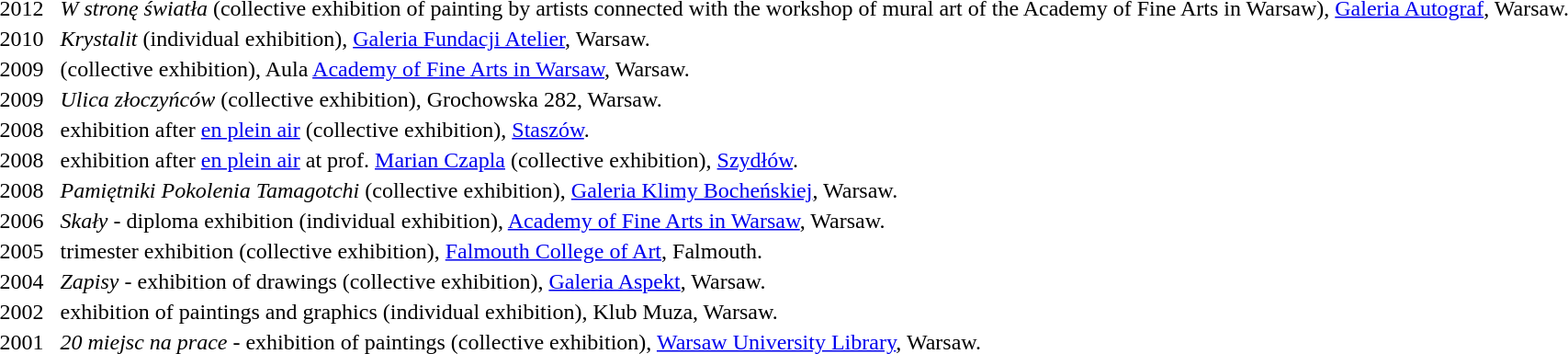<table>
<tr style="vertical-align:top;">
<td width="40px">2012</td>
<td><em>W stronę światła</em> (collective exhibition of painting by artists connected with the workshop of mural art of the Academy of Fine Arts in Warsaw), <a href='#'>Galeria Autograf</a>, Warsaw.</td>
</tr>
<tr style="vertical-align:top;">
<td>2010</td>
<td><em>Krystalit</em> (individual exhibition), <a href='#'>Galeria Fundacji Atelier</a>, Warsaw.</td>
</tr>
<tr style="vertical-align:top;">
<td>2009</td>
<td>(collective exhibition), Aula <a href='#'>Academy of Fine Arts in Warsaw</a>, Warsaw.</td>
</tr>
<tr style="vertical-align:top;">
<td>2009</td>
<td><em>Ulica złoczyńców</em> (collective exhibition), Grochowska 282, Warsaw.</td>
</tr>
<tr style="vertical-align:top;">
<td>2008</td>
<td>exhibition after <a href='#'>en plein air</a> (collective exhibition), <a href='#'>Staszów</a>.</td>
</tr>
<tr style="vertical-align:top;">
<td>2008</td>
<td>exhibition after <a href='#'>en plein air</a> at prof. <a href='#'>Marian Czapla</a> (collective exhibition), <a href='#'>Szydłów</a>.</td>
</tr>
<tr style="vertical-align:top;">
<td>2008</td>
<td><em>Pamiętniki Pokolenia Tamagotchi</em> (collective exhibition), <a href='#'>Galeria Klimy Bocheńskiej</a>, Warsaw.</td>
</tr>
<tr style="vertical-align:top;">
<td>2006</td>
<td><em>Skały</em> - diploma exhibition (individual exhibition), <a href='#'>Academy of Fine Arts in Warsaw</a>, Warsaw.</td>
</tr>
<tr style="vertical-align:top;">
<td>2005</td>
<td>trimester exhibition (collective exhibition), <a href='#'>Falmouth College of Art</a>, Falmouth.</td>
</tr>
<tr style="vertical-align:top;">
<td>2004</td>
<td><em>Zapisy</em> - exhibition of drawings (collective exhibition), <a href='#'>Galeria Aspekt</a>, Warsaw.</td>
</tr>
<tr style="vertical-align:top;">
<td>2002</td>
<td>exhibition of paintings and graphics (individual exhibition), Klub Muza, Warsaw.</td>
</tr>
<tr style="vertical-align:top;">
<td>2001</td>
<td><em>20 miejsc na prace</em> - exhibition of paintings (collective exhibition), <a href='#'>Warsaw University Library</a>, Warsaw.</td>
</tr>
</table>
